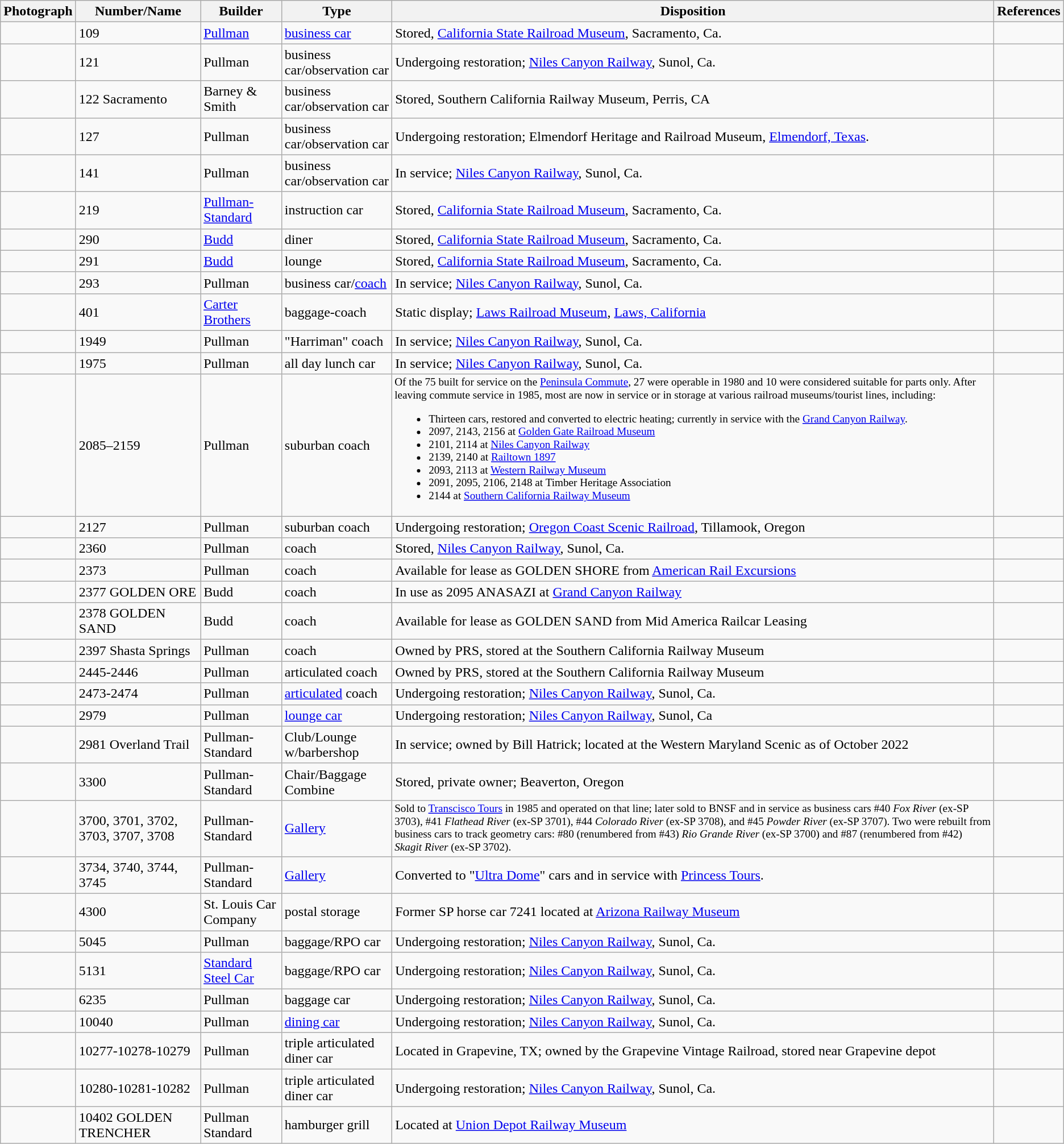<table class="wikitable">
<tr>
<th>Photograph</th>
<th>Number/Name</th>
<th>Builder</th>
<th>Type</th>
<th>Disposition</th>
<th>References</th>
</tr>
<tr>
<td></td>
<td>109</td>
<td><a href='#'>Pullman</a></td>
<td><a href='#'>business car</a></td>
<td>Stored, <a href='#'>California State Railroad Museum</a>, Sacramento, Ca.</td>
<td></td>
</tr>
<tr>
<td></td>
<td>121</td>
<td>Pullman</td>
<td>business car/observation car</td>
<td>Undergoing restoration; <a href='#'>Niles Canyon Railway</a>, Sunol, Ca.</td>
<td></td>
</tr>
<tr>
<td></td>
<td>122 Sacramento</td>
<td>Barney & Smith</td>
<td>business car/observation car</td>
<td>Stored, Southern California Railway Museum, Perris, CA</td>
<td></td>
</tr>
<tr>
<td></td>
<td>127</td>
<td>Pullman</td>
<td>business car/observation car</td>
<td>Undergoing restoration; Elmendorf Heritage and Railroad Museum, <a href='#'>Elmendorf, Texas</a>.</td>
<td></td>
</tr>
<tr>
<td></td>
<td>141</td>
<td>Pullman</td>
<td>business car/observation car</td>
<td>In service; <a href='#'>Niles Canyon Railway</a>, Sunol, Ca.</td>
<td></td>
</tr>
<tr>
<td></td>
<td>219</td>
<td><a href='#'>Pullman-Standard</a></td>
<td>instruction car</td>
<td>Stored, <a href='#'>California State Railroad Museum</a>, Sacramento, Ca.</td>
<td></td>
</tr>
<tr>
<td></td>
<td>290</td>
<td><a href='#'>Budd</a></td>
<td>diner</td>
<td>Stored, <a href='#'>California State Railroad Museum</a>, Sacramento, Ca.</td>
<td></td>
</tr>
<tr>
<td></td>
<td>291</td>
<td><a href='#'>Budd</a></td>
<td>lounge</td>
<td>Stored, <a href='#'>California State Railroad Museum</a>, Sacramento, Ca.</td>
<td></td>
</tr>
<tr>
<td></td>
<td>293</td>
<td>Pullman</td>
<td>business car/<a href='#'>coach</a></td>
<td>In service; <a href='#'>Niles Canyon Railway</a>, Sunol, Ca.</td>
<td></td>
</tr>
<tr>
<td></td>
<td>401</td>
<td><a href='#'>Carter Brothers</a></td>
<td>baggage-coach</td>
<td>Static display; <a href='#'>Laws Railroad Museum</a>, <a href='#'>Laws, California</a></td>
<td></td>
</tr>
<tr>
<td></td>
<td>1949</td>
<td>Pullman</td>
<td>"Harriman" coach</td>
<td>In service; <a href='#'>Niles Canyon Railway</a>, Sunol, Ca.</td>
<td></td>
</tr>
<tr>
<td></td>
<td>1975</td>
<td>Pullman</td>
<td>all day lunch car</td>
<td>In service; <a href='#'>Niles Canyon Railway</a>, Sunol, Ca.</td>
<td></td>
</tr>
<tr>
<td></td>
<td>2085–2159</td>
<td>Pullman</td>
<td>suburban coach</td>
<td style="font-size:80%;">Of the 75 built for service on the <a href='#'>Peninsula Commute</a>, 27 were operable in 1980 and 10 were considered suitable for parts only. After leaving commute service in 1985, most are now in service or in storage at various railroad museums/tourist lines, including:<br><ul><li>Thirteen cars, restored and converted to electric heating; currently in service with the <a href='#'>Grand Canyon Railway</a>.</li><li>2097, 2143, 2156 at <a href='#'>Golden Gate Railroad Museum</a></li><li>2101, 2114 at <a href='#'>Niles Canyon Railway</a></li><li>2139, 2140 at <a href='#'>Railtown 1897</a></li><li>2093, 2113 at <a href='#'>Western Railway Museum</a></li><li>2091, 2095, 2106, 2148 at Timber Heritage Association</li><li>2144 at <a href='#'>Southern California Railway Museum</a></li></ul></td>
<td></td>
</tr>
<tr>
<td></td>
<td>2127</td>
<td>Pullman</td>
<td>suburban coach</td>
<td>Undergoing restoration; <a href='#'>Oregon Coast Scenic Railroad</a>, Tillamook, Oregon</td>
<td></td>
</tr>
<tr>
<td></td>
<td>2360</td>
<td>Pullman</td>
<td>coach</td>
<td>Stored, <a href='#'>Niles Canyon Railway</a>, Sunol, Ca.</td>
<td></td>
</tr>
<tr>
<td></td>
<td>2373</td>
<td>Pullman</td>
<td>coach</td>
<td>Available for lease as GOLDEN SHORE from <a href='#'>American Rail Excursions</a></td>
<td></td>
</tr>
<tr>
<td></td>
<td>2377 GOLDEN ORE</td>
<td>Budd</td>
<td>coach</td>
<td>In use as 2095 ANASAZI at <a href='#'>Grand Canyon Railway</a></td>
<td></td>
</tr>
<tr>
<td></td>
<td>2378 GOLDEN SAND</td>
<td>Budd</td>
<td>coach</td>
<td>Available for lease as GOLDEN SAND from Mid America Railcar Leasing</td>
<td></td>
</tr>
<tr>
<td></td>
<td>2397 Shasta Springs</td>
<td>Pullman</td>
<td>coach</td>
<td>Owned by PRS, stored at the Southern California Railway Museum</td>
<td></td>
</tr>
<tr>
<td></td>
<td>2445-2446</td>
<td>Pullman</td>
<td>articulated coach</td>
<td>Owned by PRS, stored at the Southern California Railway Museum</td>
<td></td>
</tr>
<tr>
<td></td>
<td>2473-2474</td>
<td>Pullman</td>
<td><a href='#'>articulated</a> coach</td>
<td>Undergoing restoration; <a href='#'>Niles Canyon Railway</a>, Sunol, Ca.</td>
<td></td>
</tr>
<tr>
<td></td>
<td>2979</td>
<td>Pullman</td>
<td><a href='#'>lounge car</a></td>
<td>Undergoing restoration; <a href='#'>Niles Canyon Railway</a>, Sunol, Ca</td>
<td></td>
</tr>
<tr>
<td></td>
<td>2981 Overland Trail</td>
<td>Pullman-Standard</td>
<td>Club/Lounge w/barbershop</td>
<td>In service; owned by Bill Hatrick; located at the Western Maryland Scenic as of October 2022</td>
<td></td>
</tr>
<tr>
<td></td>
<td>3300</td>
<td>Pullman-Standard</td>
<td>Chair/Baggage Combine</td>
<td>Stored, private owner; Beaverton, Oregon</td>
<td></td>
</tr>
<tr>
<td></td>
<td>3700, 3701, 3702, 3703, 3707, 3708</td>
<td>Pullman-Standard</td>
<td><a href='#'>Gallery</a></td>
<td style="font-size:80%;">Sold to <a href='#'>Transcisco Tours</a> in 1985 and operated on that line; later sold to BNSF and in service as business cars #40 <em>Fox River</em> (ex-SP 3703), #41 <em>Flathead River</em> (ex-SP 3701), #44 <em>Colorado River</em> (ex-SP 3708), and #45 <em>Powder River</em> (ex-SP 3707). Two were rebuilt from business cars to track geometry cars: #80 (renumbered from #43) <em>Rio Grande River</em> (ex-SP 3700) and #87 (renumbered from #42) <em>Skagit River</em> (ex-SP 3702).</td>
<td></td>
</tr>
<tr>
<td></td>
<td>3734, 3740, 3744, 3745</td>
<td>Pullman-Standard</td>
<td><a href='#'>Gallery</a></td>
<td>Converted to "<a href='#'>Ultra Dome</a>" cars and in service with <a href='#'>Princess Tours</a>.</td>
<td></td>
</tr>
<tr>
<td></td>
<td>4300</td>
<td>St. Louis Car Company</td>
<td>postal storage</td>
<td>Former SP horse car 7241 located at <a href='#'>Arizona Railway Museum</a></td>
<td></td>
</tr>
<tr>
<td></td>
<td>5045</td>
<td>Pullman</td>
<td>baggage/RPO car</td>
<td>Undergoing restoration; <a href='#'>Niles Canyon Railway</a>, Sunol, Ca.</td>
<td></td>
</tr>
<tr>
<td></td>
<td>5131</td>
<td><a href='#'>Standard Steel Car</a></td>
<td>baggage/RPO car</td>
<td>Undergoing restoration; <a href='#'>Niles Canyon Railway</a>, Sunol, Ca.</td>
<td></td>
</tr>
<tr>
<td></td>
<td>6235</td>
<td>Pullman</td>
<td>baggage car</td>
<td>Undergoing restoration; <a href='#'>Niles Canyon Railway</a>, Sunol, Ca.</td>
<td></td>
</tr>
<tr>
<td></td>
<td>10040</td>
<td>Pullman</td>
<td><a href='#'>dining car</a></td>
<td>Undergoing restoration; <a href='#'>Niles Canyon Railway</a>, Sunol, Ca.</td>
<td></td>
</tr>
<tr>
<td></td>
<td>10277-10278-10279</td>
<td>Pullman</td>
<td>triple articulated diner car</td>
<td>Located in Grapevine, TX; owned by the Grapevine Vintage Railroad, stored near Grapevine depot</td>
<td></td>
</tr>
<tr>
<td></td>
<td>10280-10281-10282</td>
<td>Pullman</td>
<td>triple articulated diner car</td>
<td>Undergoing restoration; <a href='#'>Niles Canyon Railway</a>, Sunol, Ca.</td>
<td></td>
</tr>
<tr>
<td></td>
<td>10402 GOLDEN TRENCHER</td>
<td>Pullman Standard</td>
<td>hamburger grill</td>
<td>Located at <a href='#'>Union Depot Railway Museum</a></td>
<td></td>
</tr>
</table>
